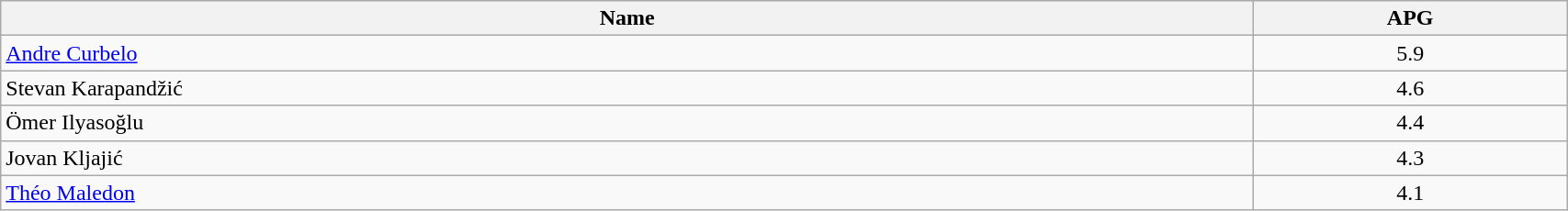<table class=wikitable width="90%">
<tr>
<th width="80%">Name</th>
<th width="20%">APG</th>
</tr>
<tr>
<td> <a href='#'>Andre Curbelo</a></td>
<td align=center>5.9</td>
</tr>
<tr>
<td> Stevan Karapandžić</td>
<td align=center>4.6</td>
</tr>
<tr>
<td> Ömer Ilyasoğlu</td>
<td align=center>4.4</td>
</tr>
<tr>
<td> Jovan Kljajić</td>
<td align=center>4.3</td>
</tr>
<tr>
<td> <a href='#'>Théo Maledon</a></td>
<td align=center>4.1</td>
</tr>
</table>
